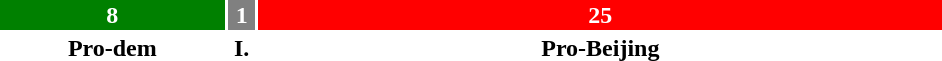<table style="width:50%; text-align:center;">
<tr style="color:white;">
<td style="background:green; width:24%;"><strong>8</strong></td>
<td style="background:grey; width:3%;"><strong>1</strong></td>
<td style="background:red; width:74%;"><strong>25</strong></td>
</tr>
<tr>
<td><span><strong>Pro-dem</strong></span></td>
<td><span><strong>I.</strong></span></td>
<td><span><strong>Pro-Beijing</strong></span></td>
</tr>
</table>
